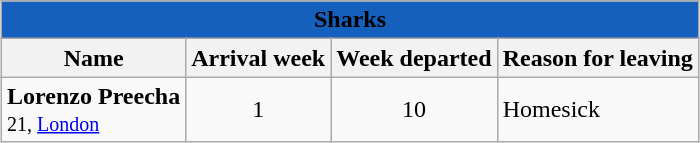<table class="wikitable" style="margin: 1em auto 1em auto">
<tr>
<td colspan="5" bgcolor="#1560BD" align="center"><span><strong>Sharks</strong></span></td>
</tr>
<tr>
<th>Name</th>
<th>Arrival week</th>
<th>Week departed</th>
<th>Reason for leaving</th>
</tr>
<tr>
<td><strong>Lorenzo Preecha</strong> <small><br>21, <a href='#'>London</a></small></td>
<td align="center">1</td>
<td align="center">10</td>
<td>Homesick</td>
</tr>
</table>
